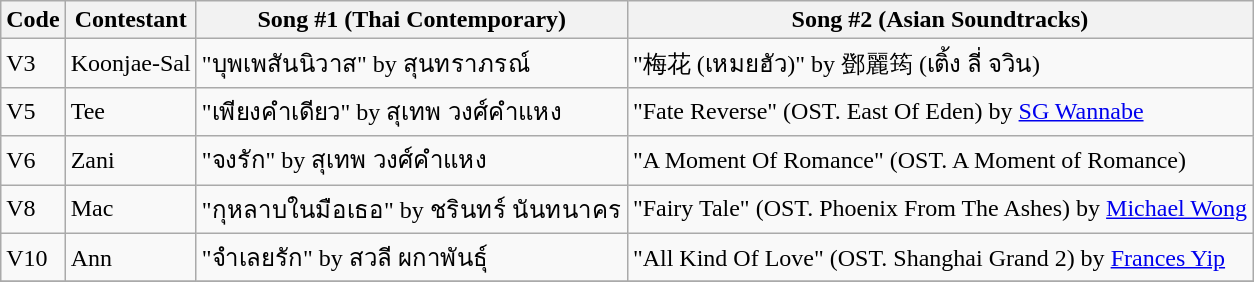<table class="wikitable">
<tr>
<th>Code</th>
<th>Contestant</th>
<th>Song #1 (Thai Contemporary)</th>
<th>Song #2 (Asian Soundtracks)</th>
</tr>
<tr>
<td>V3</td>
<td>Koonjae-Sal</td>
<td>"บุพเพสันนิวาส" by สุนทราภรณ์</td>
<td>"梅花 (เหมยฮัว)" by 鄧麗筠 (เติ้ง ลี่ จวิน)</td>
</tr>
<tr>
<td>V5</td>
<td>Tee</td>
<td>"เพียงคำเดียว" by สุเทพ วงศ์คำแหง</td>
<td>"Fate Reverse" (OST. East Of Eden) by <a href='#'>SG Wannabe</a></td>
</tr>
<tr>
<td>V6</td>
<td>Zani</td>
<td>"จงรัก" by สุเทพ วงศ์คำแหง</td>
<td>"A Moment Of Romance" (OST. A Moment of Romance)</td>
</tr>
<tr>
<td>V8</td>
<td>Mac</td>
<td>"กุหลาบในมือเธอ" by ชรินทร์ นันทนาคร</td>
<td>"Fairy Tale" (OST. Phoenix From The Ashes) by <a href='#'>Michael Wong</a></td>
</tr>
<tr>
<td>V10</td>
<td>Ann</td>
<td>"จำเลยรัก" by สวลี ผกาพันธุ์</td>
<td>"All Kind Of Love" (OST. Shanghai Grand 2) by <a href='#'>Frances Yip</a></td>
</tr>
<tr>
</tr>
</table>
